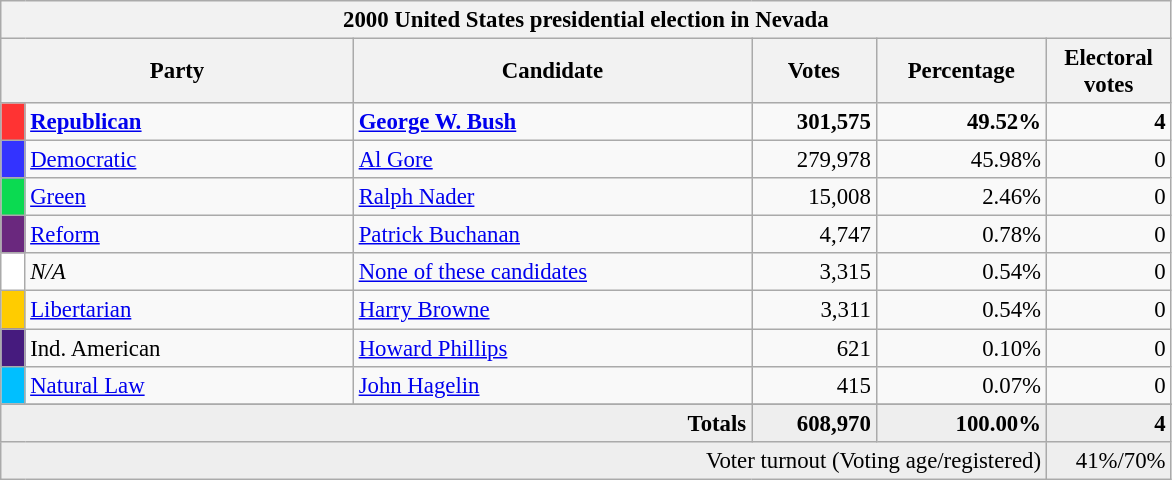<table class="wikitable" style="font-size: 95%;">
<tr>
<th colspan="6">2000 United States presidential election in Nevada</th>
</tr>
<tr>
<th colspan="2" style="width: 15em">Party</th>
<th style="width: 17em">Candidate</th>
<th style="width: 5em">Votes</th>
<th style="width: 7em">Percentage</th>
<th style="width: 5em">Electoral votes</th>
</tr>
<tr>
<th style="background-color:#FF3333; width: 3px"></th>
<td style="width: 130px"><strong><a href='#'>Republican</a></strong></td>
<td><strong><a href='#'>George W. Bush</a></strong></td>
<td align="right"><strong>301,575</strong></td>
<td align="right"><strong>49.52%</strong></td>
<td align="right"><strong>4</strong></td>
</tr>
<tr>
<th style="background-color:#3333FF; width: 3px"></th>
<td style="width: 130px"><a href='#'>Democratic</a></td>
<td><a href='#'>Al Gore</a></td>
<td align="right">279,978</td>
<td align="right">45.98%</td>
<td align="right">0</td>
</tr>
<tr>
<th style="background-color:#0BDA51; width: 3px"></th>
<td style="width: 130px"><a href='#'>Green</a></td>
<td><a href='#'>Ralph Nader</a></td>
<td align="right">15,008</td>
<td align="right">2.46%</td>
<td align="right">0</td>
</tr>
<tr>
<th style="background-color:#6A287E; width: 3px"></th>
<td style="width: 130px"><a href='#'>Reform</a></td>
<td><a href='#'>Patrick Buchanan</a></td>
<td align="right">4,747</td>
<td align="right">0.78%</td>
<td align="right">0</td>
</tr>
<tr>
<th style="background-color:#FFFFFF; width: 3px"></th>
<td style="width: 130px"><em>N/A</em></td>
<td><a href='#'>None of these candidates</a></td>
<td align="right">3,315</td>
<td align="right">0.54%</td>
<td align="right">0</td>
</tr>
<tr>
<th style="background-color:#FC0; width: 3px"></th>
<td style="width: 130px"><a href='#'>Libertarian</a></td>
<td><a href='#'>Harry Browne</a></td>
<td align="right">3,311</td>
<td align="right">0.54%</td>
<td align="right">0</td>
</tr>
<tr>
<th style="background-color:#461B7E; width: 3px"></th>
<td style="width: 130px">Ind. American</td>
<td><a href='#'>Howard Phillips</a></td>
<td align="right">621</td>
<td align="right">0.10%</td>
<td align="right">0</td>
</tr>
<tr>
<th style="background-color:#00BFFF; width: 3px"></th>
<td style="width: 130px"><a href='#'>Natural Law</a></td>
<td><a href='#'>John Hagelin</a></td>
<td align="right">415</td>
<td align="right">0.07%</td>
<td align="right">0</td>
</tr>
<tr>
</tr>
<tr bgcolor="#EEEEEE">
<td colspan="3" align="right"><strong>Totals</strong></td>
<td align="right"><strong>608,970</strong></td>
<td align="right"><strong>100.00%</strong></td>
<td align="right"><strong>4</strong></td>
</tr>
<tr bgcolor="#EEEEEE">
<td colspan="5" align="right">Voter turnout (Voting age/registered)</td>
<td colspan="1" align="right">41%/70%</td>
</tr>
</table>
